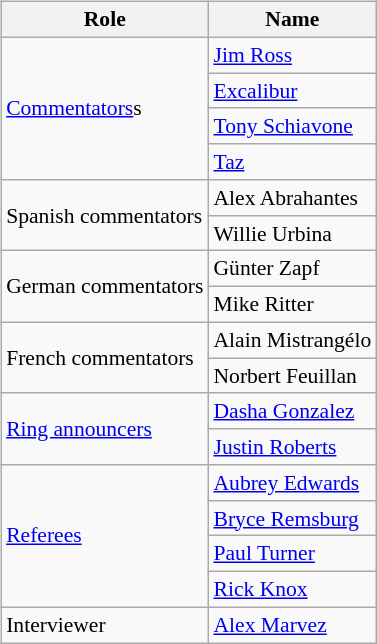<table class=wikitable style="font-size:90%; margin: 0.5em 0 0.5em 1em; float: right; clear: right;">
<tr>
<th>Role</th>
<th>Name</th>
</tr>
<tr>
<td rowspan=4><a href='#'>Commentators</a>s</td>
<td><a href='#'>Jim Ross</a> </td>
</tr>
<tr>
<td><a href='#'>Excalibur</a> </td>
</tr>
<tr>
<td><a href='#'>Tony Schiavone</a> </td>
</tr>
<tr>
<td><a href='#'>Taz</a> </td>
</tr>
<tr>
<td rowspan=2>Spanish commentators</td>
<td>Alex Abrahantes</td>
</tr>
<tr>
<td>Willie Urbina</td>
</tr>
<tr>
<td rowspan=2>German commentators</td>
<td>Günter Zapf</td>
</tr>
<tr>
<td>Mike Ritter</td>
</tr>
<tr>
<td rowspan=2>French commentators</td>
<td>Alain Mistrangélo</td>
</tr>
<tr>
<td>Norbert Feuillan</td>
</tr>
<tr>
<td rowspan=2><a href='#'>Ring announcers</a></td>
<td><a href='#'>Dasha Gonzalez</a></td>
</tr>
<tr>
<td><a href='#'>Justin Roberts</a> </td>
</tr>
<tr>
<td rowspan=4><a href='#'>Referees</a></td>
<td><a href='#'>Aubrey Edwards</a></td>
</tr>
<tr>
<td><a href='#'>Bryce Remsburg</a></td>
</tr>
<tr>
<td><a href='#'>Paul Turner</a></td>
</tr>
<tr>
<td><a href='#'>Rick Knox</a></td>
</tr>
<tr>
<td>Interviewer</td>
<td><a href='#'>Alex Marvez</a></td>
</tr>
</table>
